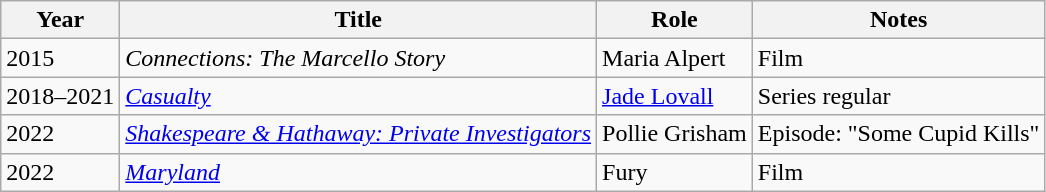<table class="wikitable sortable">
<tr>
<th>Year</th>
<th>Title</th>
<th>Role</th>
<th class="unsortable">Notes</th>
</tr>
<tr>
<td>2015</td>
<td><em>Connections: The Marcello Story</em></td>
<td>Maria Alpert</td>
<td>Film</td>
</tr>
<tr>
<td>2018–2021</td>
<td><em><a href='#'>Casualty</a></em></td>
<td><a href='#'>Jade Lovall</a></td>
<td>Series regular</td>
</tr>
<tr>
<td>2022</td>
<td><em><a href='#'>Shakespeare & Hathaway: Private Investigators</a></em></td>
<td>Pollie Grisham</td>
<td>Episode: "Some Cupid Kills"</td>
</tr>
<tr>
<td>2022</td>
<td><em><a href='#'>Maryland</a></em></td>
<td>Fury</td>
<td>Film</td>
</tr>
</table>
